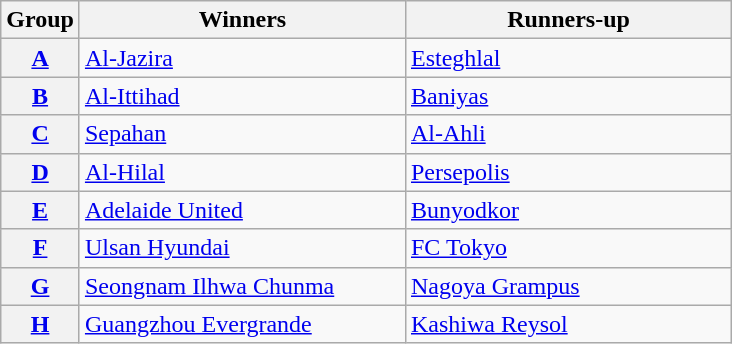<table class="wikitable">
<tr>
<th>Group</th>
<th width=210>Winners</th>
<th width=210>Runners-up</th>
</tr>
<tr>
<th><a href='#'>A</a></th>
<td> <a href='#'>Al-Jazira</a></td>
<td> <a href='#'>Esteghlal</a></td>
</tr>
<tr>
<th><a href='#'>B</a></th>
<td> <a href='#'>Al-Ittihad</a></td>
<td> <a href='#'>Baniyas</a></td>
</tr>
<tr>
<th><a href='#'>C</a></th>
<td> <a href='#'>Sepahan</a></td>
<td> <a href='#'>Al-Ahli</a></td>
</tr>
<tr>
<th><a href='#'>D</a></th>
<td> <a href='#'>Al-Hilal</a></td>
<td> <a href='#'>Persepolis</a></td>
</tr>
<tr>
<th><a href='#'>E</a></th>
<td> <a href='#'>Adelaide United</a></td>
<td> <a href='#'>Bunyodkor</a></td>
</tr>
<tr>
<th><a href='#'>F</a></th>
<td> <a href='#'>Ulsan Hyundai</a></td>
<td> <a href='#'>FC Tokyo</a></td>
</tr>
<tr>
<th><a href='#'>G</a></th>
<td> <a href='#'>Seongnam Ilhwa Chunma</a></td>
<td> <a href='#'>Nagoya Grampus</a></td>
</tr>
<tr>
<th><a href='#'>H</a></th>
<td> <a href='#'>Guangzhou Evergrande</a></td>
<td> <a href='#'>Kashiwa Reysol</a></td>
</tr>
</table>
